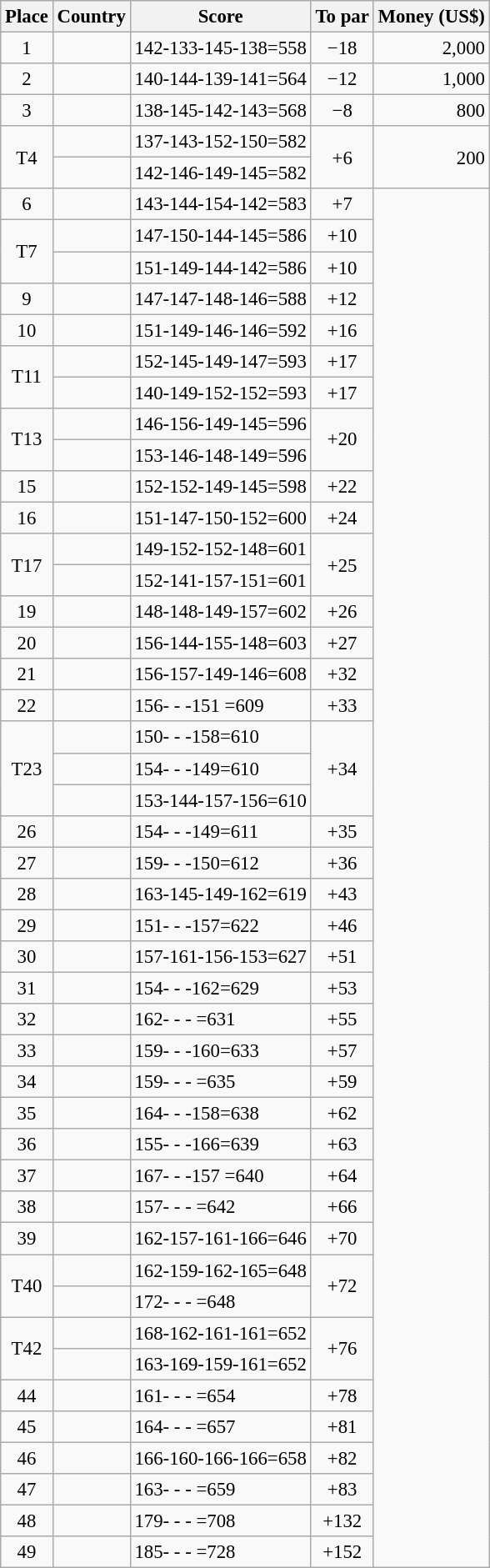<table class="wikitable" style="font-size:95%;">
<tr>
<th>Place</th>
<th>Country</th>
<th>Score</th>
<th>To par</th>
<th>Money (US$)</th>
</tr>
<tr>
<td align=center>1</td>
<td></td>
<td>142-133-145-138=558</td>
<td align=center>−18</td>
<td align=right>2,000</td>
</tr>
<tr>
<td align=center>2</td>
<td></td>
<td>140-144-139-141=564</td>
<td align=center>−12</td>
<td align=right>1,000</td>
</tr>
<tr>
<td align=center>3</td>
<td></td>
<td>138-145-142-143=568</td>
<td align=center>−8</td>
<td align=right>800</td>
</tr>
<tr>
<td rowspan=2 align=center>T4</td>
<td></td>
<td>137-143-152-150=582</td>
<td rowspan=2 align=center>+6</td>
<td rowspan=2 align=right>200</td>
</tr>
<tr>
<td></td>
<td>142-146-149-145=582</td>
</tr>
<tr>
<td align=center>6</td>
<td></td>
<td>143-144-154-142=583</td>
<td align=center>+7</td>
<td rowspan=44></td>
</tr>
<tr>
<td rowspan=2 align=center>T7</td>
<td></td>
<td>147-150-144-145=586</td>
<td align=center>+10</td>
</tr>
<tr>
<td></td>
<td>151-149-144-142=586</td>
<td align=center>+10</td>
</tr>
<tr>
<td align=center>9</td>
<td></td>
<td>147-147-148-146=588</td>
<td align=center>+12</td>
</tr>
<tr>
<td align=center>10</td>
<td></td>
<td>151-149-146-146=592</td>
<td align=center>+16</td>
</tr>
<tr>
<td rowspan=2 align=center>T11</td>
<td></td>
<td>152-145-149-147=593</td>
<td align=center>+17</td>
</tr>
<tr>
<td></td>
<td>140-149-152-152=593</td>
<td align=center>+17</td>
</tr>
<tr>
<td rowspan=2 align=center>T13</td>
<td></td>
<td>146-156-149-145=596</td>
<td rowspan=2 align=center>+20</td>
</tr>
<tr>
<td></td>
<td>153-146-148-149=596</td>
</tr>
<tr>
<td align=center>15</td>
<td></td>
<td>152-152-149-145=598</td>
<td align=center>+22</td>
</tr>
<tr>
<td align=center>16</td>
<td></td>
<td>151-147-150-152=600</td>
<td align=center>+24</td>
</tr>
<tr>
<td rowspan=2 align=center>T17</td>
<td></td>
<td>149-152-152-148=601</td>
<td rowspan=2 align=center>+25</td>
</tr>
<tr>
<td></td>
<td>152-141-157-151=601</td>
</tr>
<tr>
<td align=center>19</td>
<td></td>
<td>148-148-149-157=602</td>
<td align=center>+26</td>
</tr>
<tr>
<td align=center>20</td>
<td></td>
<td>156-144-155-148=603</td>
<td align=center>+27</td>
</tr>
<tr>
<td align=center>21</td>
<td></td>
<td>156-157-149-146=608</td>
<td align=center>+32</td>
</tr>
<tr>
<td align=center>22</td>
<td></td>
<td>156- - -151 =609</td>
<td align=center>+33</td>
</tr>
<tr>
<td rowspan=3 align=center>T23</td>
<td></td>
<td>150- - -158=610</td>
<td rowspan="3" align=center>+34</td>
</tr>
<tr>
<td></td>
<td>154- - -149=610</td>
</tr>
<tr>
<td></td>
<td>153-144-157-156=610</td>
</tr>
<tr>
<td align=center>26</td>
<td></td>
<td>154- - -149=611</td>
<td align=center>+35</td>
</tr>
<tr>
<td align=center>27</td>
<td></td>
<td>159- - -150=612</td>
<td align=center>+36</td>
</tr>
<tr>
<td align=center>28</td>
<td></td>
<td>163-145-149-162=619</td>
<td align=center>+43</td>
</tr>
<tr>
<td align=center>29</td>
<td></td>
<td>151- - -157=622</td>
<td align=center>+46</td>
</tr>
<tr>
<td align=center>30</td>
<td></td>
<td>157-161-156-153=627</td>
<td align=center>+51</td>
</tr>
<tr>
<td align=center>31</td>
<td></td>
<td>154- - -162=629</td>
<td align=center>+53</td>
</tr>
<tr>
<td align=center>32</td>
<td></td>
<td>162- - - =631</td>
<td align=center>+55</td>
</tr>
<tr>
<td align=center>33</td>
<td></td>
<td>159- - -160=633</td>
<td align=center>+57</td>
</tr>
<tr>
<td align=center>34</td>
<td></td>
<td>159- - - =635</td>
<td align=center>+59</td>
</tr>
<tr>
<td align=center>35</td>
<td></td>
<td>164- - -158=638</td>
<td align=center>+62</td>
</tr>
<tr>
<td align=center>36</td>
<td></td>
<td>155- - -166=639</td>
<td align=center>+63</td>
</tr>
<tr>
<td align=center>37</td>
<td></td>
<td>167- - -157 =640</td>
<td align=center>+64</td>
</tr>
<tr>
<td align=center>38</td>
<td></td>
<td>157- - - =642</td>
<td align=center>+66</td>
</tr>
<tr>
<td align=center>39</td>
<td></td>
<td>162-157-161-166=646</td>
<td align=center>+70</td>
</tr>
<tr>
<td rowspan=2 align=center>T40</td>
<td></td>
<td>162-159-162-165=648</td>
<td rowspan="2" align=center>+72</td>
</tr>
<tr>
<td></td>
<td>172- - - =648</td>
</tr>
<tr>
<td rowspan=2 align=center>T42</td>
<td></td>
<td>168-162-161-161=652</td>
<td rowspan="2" align=center>+76</td>
</tr>
<tr>
<td></td>
<td>163-169-159-161=652</td>
</tr>
<tr>
<td align=center>44</td>
<td></td>
<td>161- - - =654</td>
<td align=center>+78</td>
</tr>
<tr>
<td align=center>45</td>
<td></td>
<td>164- - - =657</td>
<td align=center>+81</td>
</tr>
<tr>
<td align=center>46</td>
<td></td>
<td>166-160-166-166=658</td>
<td align=center>+82</td>
</tr>
<tr>
<td align=center>47</td>
<td></td>
<td>163- - - =659</td>
<td align=center>+83</td>
</tr>
<tr>
<td align=center>48</td>
<td></td>
<td>179- - - =708</td>
<td align=center>+132</td>
</tr>
<tr>
<td align=center>49</td>
<td></td>
<td>185- - - =728</td>
<td align=center>+152</td>
</tr>
</table>
